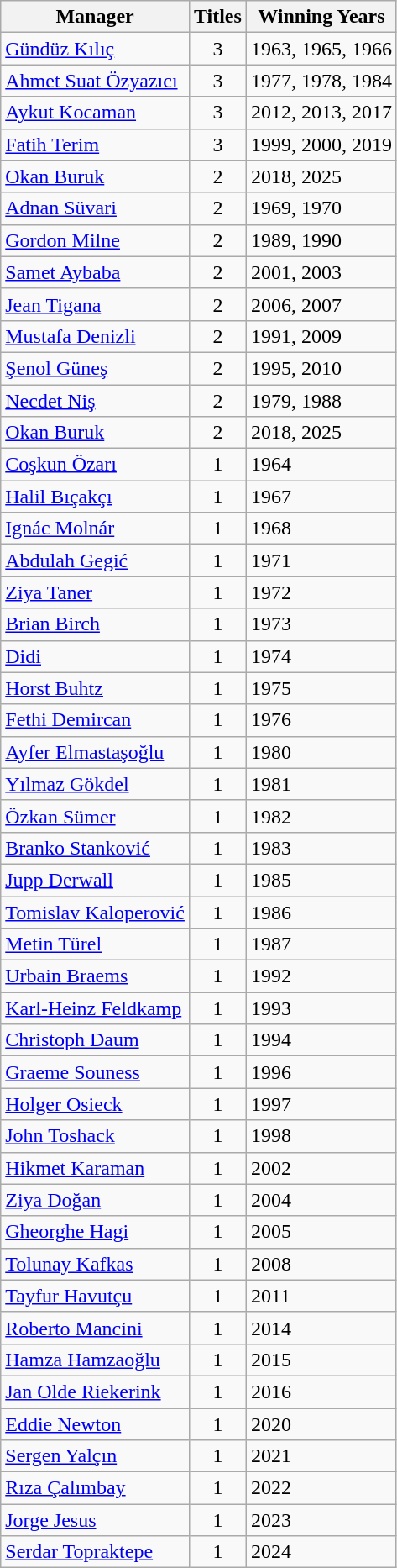<table class="wikitable">
<tr>
<th>Manager</th>
<th>Titles</th>
<th>Winning Years</th>
</tr>
<tr>
<td> <a href='#'>Gündüz Kılıç</a></td>
<td align=center>3</td>
<td>1963, 1965, 1966</td>
</tr>
<tr>
<td> <a href='#'>Ahmet Suat Özyazıcı</a></td>
<td align=center>3</td>
<td>1977, 1978, 1984</td>
</tr>
<tr>
<td> <a href='#'>Aykut Kocaman</a></td>
<td align=center>3</td>
<td>2012, 2013, 2017</td>
</tr>
<tr>
<td> <a href='#'>Fatih Terim</a></td>
<td align=center>3</td>
<td>1999, 2000, 2019</td>
</tr>
<tr>
<td> <a href='#'>Okan Buruk</a></td>
<td align="center">2</td>
<td>2018, 2025</td>
</tr>
<tr>
<td> <a href='#'>Adnan Süvari</a></td>
<td align=center>2</td>
<td>1969, 1970</td>
</tr>
<tr>
<td> <a href='#'>Gordon Milne</a></td>
<td align=center>2</td>
<td>1989, 1990</td>
</tr>
<tr>
<td> <a href='#'>Samet Aybaba</a></td>
<td align=center>2</td>
<td>2001, 2003</td>
</tr>
<tr>
<td> <a href='#'>Jean Tigana</a></td>
<td align=center>2</td>
<td>2006, 2007</td>
</tr>
<tr>
<td> <a href='#'>Mustafa Denizli</a></td>
<td align=center>2</td>
<td>1991, 2009</td>
</tr>
<tr>
<td> <a href='#'>Şenol Güneş</a></td>
<td align=center>2</td>
<td>1995, 2010</td>
</tr>
<tr>
<td> <a href='#'>Necdet Niş</a></td>
<td align=center>2</td>
<td>1979, 1988</td>
</tr>
<tr>
<td> <a href='#'>Okan Buruk</a></td>
<td align=center>2</td>
<td>2018, 2025</td>
</tr>
<tr>
<td> <a href='#'>Coşkun Özarı</a></td>
<td align=center>1</td>
<td>1964</td>
</tr>
<tr>
<td> <a href='#'>Halil Bıçakçı</a></td>
<td align=center>1</td>
<td>1967</td>
</tr>
<tr>
<td> <a href='#'>Ignác Molnár</a></td>
<td align=center>1</td>
<td>1968</td>
</tr>
<tr>
<td> <a href='#'>Abdulah Gegić</a></td>
<td align=center>1</td>
<td>1971</td>
</tr>
<tr>
<td> <a href='#'>Ziya Taner</a></td>
<td align=center>1</td>
<td>1972</td>
</tr>
<tr>
<td> <a href='#'>Brian Birch</a></td>
<td align=center>1</td>
<td>1973</td>
</tr>
<tr>
<td> <a href='#'>Didi</a></td>
<td align=center>1</td>
<td>1974</td>
</tr>
<tr>
<td> <a href='#'>Horst Buhtz</a></td>
<td align=center>1</td>
<td>1975</td>
</tr>
<tr>
<td> <a href='#'>Fethi Demircan</a></td>
<td align=center>1</td>
<td>1976</td>
</tr>
<tr>
<td> <a href='#'>Ayfer Elmastaşoğlu</a></td>
<td align=center>1</td>
<td>1980</td>
</tr>
<tr>
<td> <a href='#'>Yılmaz Gökdel</a></td>
<td align=center>1</td>
<td>1981</td>
</tr>
<tr>
<td> <a href='#'>Özkan Sümer</a></td>
<td align=center>1</td>
<td>1982</td>
</tr>
<tr>
<td> <a href='#'>Branko Stanković</a></td>
<td align=center>1</td>
<td>1983</td>
</tr>
<tr>
<td> <a href='#'>Jupp Derwall</a></td>
<td align=center>1</td>
<td>1985</td>
</tr>
<tr>
<td> <a href='#'>Tomislav Kaloperović</a></td>
<td align=center>1</td>
<td>1986</td>
</tr>
<tr>
<td> <a href='#'>Metin Türel</a></td>
<td align=center>1</td>
<td>1987</td>
</tr>
<tr>
<td> <a href='#'>Urbain Braems</a></td>
<td align=center>1</td>
<td>1992</td>
</tr>
<tr>
<td> <a href='#'>Karl-Heinz Feldkamp</a></td>
<td align=center>1</td>
<td>1993</td>
</tr>
<tr>
<td> <a href='#'>Christoph Daum</a></td>
<td align=center>1</td>
<td>1994</td>
</tr>
<tr>
<td> <a href='#'>Graeme Souness</a></td>
<td align=center>1</td>
<td>1996</td>
</tr>
<tr>
<td> <a href='#'>Holger Osieck</a></td>
<td align=center>1</td>
<td>1997</td>
</tr>
<tr>
<td> <a href='#'>John Toshack</a></td>
<td align=center>1</td>
<td>1998</td>
</tr>
<tr>
<td> <a href='#'>Hikmet Karaman</a></td>
<td align=center>1</td>
<td>2002</td>
</tr>
<tr>
<td> <a href='#'>Ziya Doğan</a></td>
<td align=center>1</td>
<td>2004</td>
</tr>
<tr>
<td> <a href='#'>Gheorghe Hagi</a></td>
<td align=center>1</td>
<td>2005</td>
</tr>
<tr>
<td> <a href='#'>Tolunay Kafkas</a></td>
<td align=center>1</td>
<td>2008</td>
</tr>
<tr>
<td> <a href='#'>Tayfur Havutçu</a></td>
<td align=center>1</td>
<td>2011</td>
</tr>
<tr>
<td> <a href='#'>Roberto Mancini</a></td>
<td align=center>1</td>
<td>2014</td>
</tr>
<tr>
<td> <a href='#'>Hamza Hamzaoğlu</a></td>
<td align=center>1</td>
<td>2015</td>
</tr>
<tr>
<td> <a href='#'>Jan Olde Riekerink</a></td>
<td align=center>1</td>
<td>2016</td>
</tr>
<tr>
<td> <a href='#'>Eddie Newton</a></td>
<td align=center>1</td>
<td>2020</td>
</tr>
<tr>
<td> <a href='#'>Sergen Yalçın</a></td>
<td align=center>1</td>
<td>2021</td>
</tr>
<tr>
<td> <a href='#'>Rıza Çalımbay</a></td>
<td align=center>1</td>
<td>2022</td>
</tr>
<tr>
<td> <a href='#'>Jorge Jesus</a></td>
<td align=center>1</td>
<td>2023</td>
</tr>
<tr>
<td> <a href='#'>Serdar Topraktepe</a></td>
<td align=center>1</td>
<td>2024</td>
</tr>
</table>
